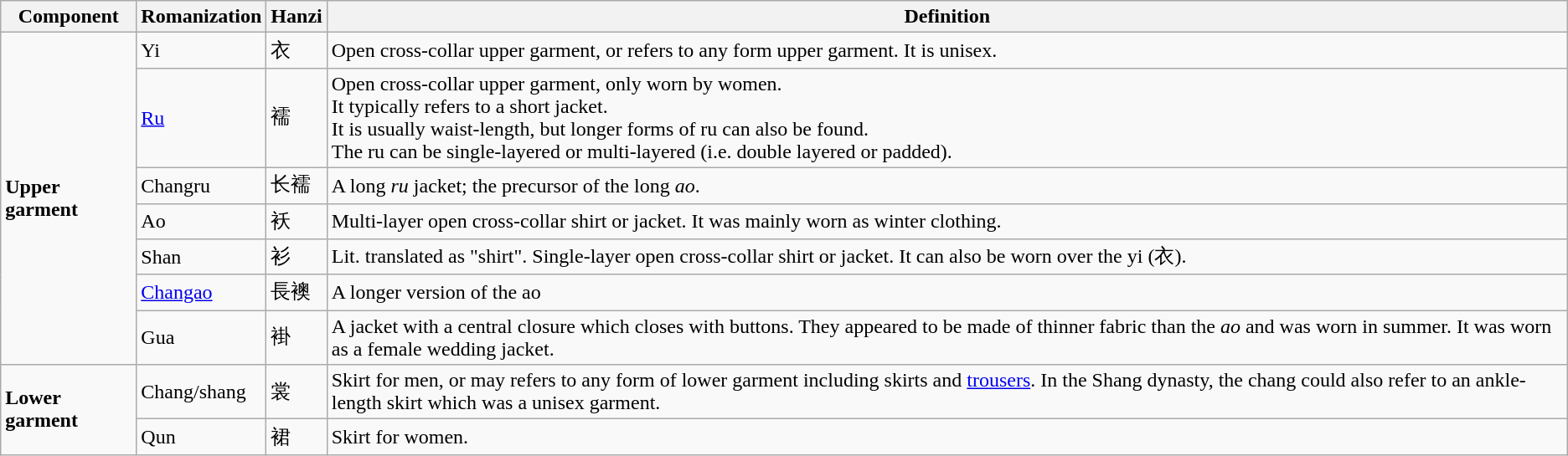<table class="wikitable sortable mw-collapsible">
<tr>
<th>Component</th>
<th>Romanization</th>
<th>Hanzi</th>
<th>Definition</th>
</tr>
<tr>
<td rowspan="7"><strong>Upper garment</strong></td>
<td>Yi</td>
<td>衣</td>
<td>Open cross-collar upper garment, or refers to any form upper garment. It is unisex.</td>
</tr>
<tr>
<td><a href='#'>Ru</a></td>
<td>襦</td>
<td>Open cross-collar upper garment, only worn by women.<br>It typically refers to a short jacket.<br>It is usually waist-length, but longer forms of ru can also be found.<br>The ru can be single-layered or multi-layered (i.e. double layered or padded).</td>
</tr>
<tr>
<td>Changru</td>
<td>长襦</td>
<td>A long <em>ru</em> jacket; the precursor of the long <em>ao</em>.</td>
</tr>
<tr>
<td>Ao</td>
<td>袄</td>
<td>Multi-layer open cross-collar shirt or jacket. It was mainly worn as winter clothing.</td>
</tr>
<tr>
<td>Shan</td>
<td>衫</td>
<td>Lit. translated as "shirt". Single-layer open cross-collar shirt or jacket. It can also be worn over the yi (衣).</td>
</tr>
<tr>
<td><a href='#'>Changao</a></td>
<td>長襖</td>
<td>A longer version of the ao</td>
</tr>
<tr>
<td>Gua</td>
<td>褂</td>
<td>A jacket with a central closure which closes with buttons. They appeared to be made of thinner fabric than the <em>ao</em> and was worn in summer. It was worn as a female wedding jacket.</td>
</tr>
<tr>
<td rowspan="2"><strong>Lower garment</strong></td>
<td>Chang/shang</td>
<td>裳</td>
<td>Skirt for men, or may refers to any form of lower garment including skirts and <a href='#'>trousers</a>. In the Shang dynasty, the chang could also refer to an ankle-length skirt which was a unisex garment.</td>
</tr>
<tr>
<td>Qun</td>
<td>裙</td>
<td>Skirt for women.</td>
</tr>
</table>
